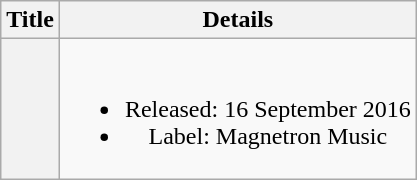<table class="wikitable plainrowheaders" style="text-align:center;">
<tr>
<th scope="col">Title</th>
<th scope="col">Details</th>
</tr>
<tr>
<th scope="row"></th>
<td><br><ul><li>Released: 16 September 2016</li><li>Label: Magnetron Music</li></ul></td>
</tr>
</table>
